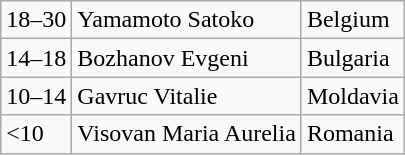<table class="wikitable">
<tr>
<td>18–30</td>
<td>Yamamoto Satoko</td>
<td>Belgium</td>
</tr>
<tr>
<td>14–18</td>
<td>Bozhanov Evgeni</td>
<td>Bulgaria</td>
</tr>
<tr>
<td>10–14</td>
<td>Gavruc Vitalie</td>
<td>Moldavia</td>
</tr>
<tr>
<td><10</td>
<td>Visovan Maria Aurelia</td>
<td>Romania</td>
</tr>
</table>
